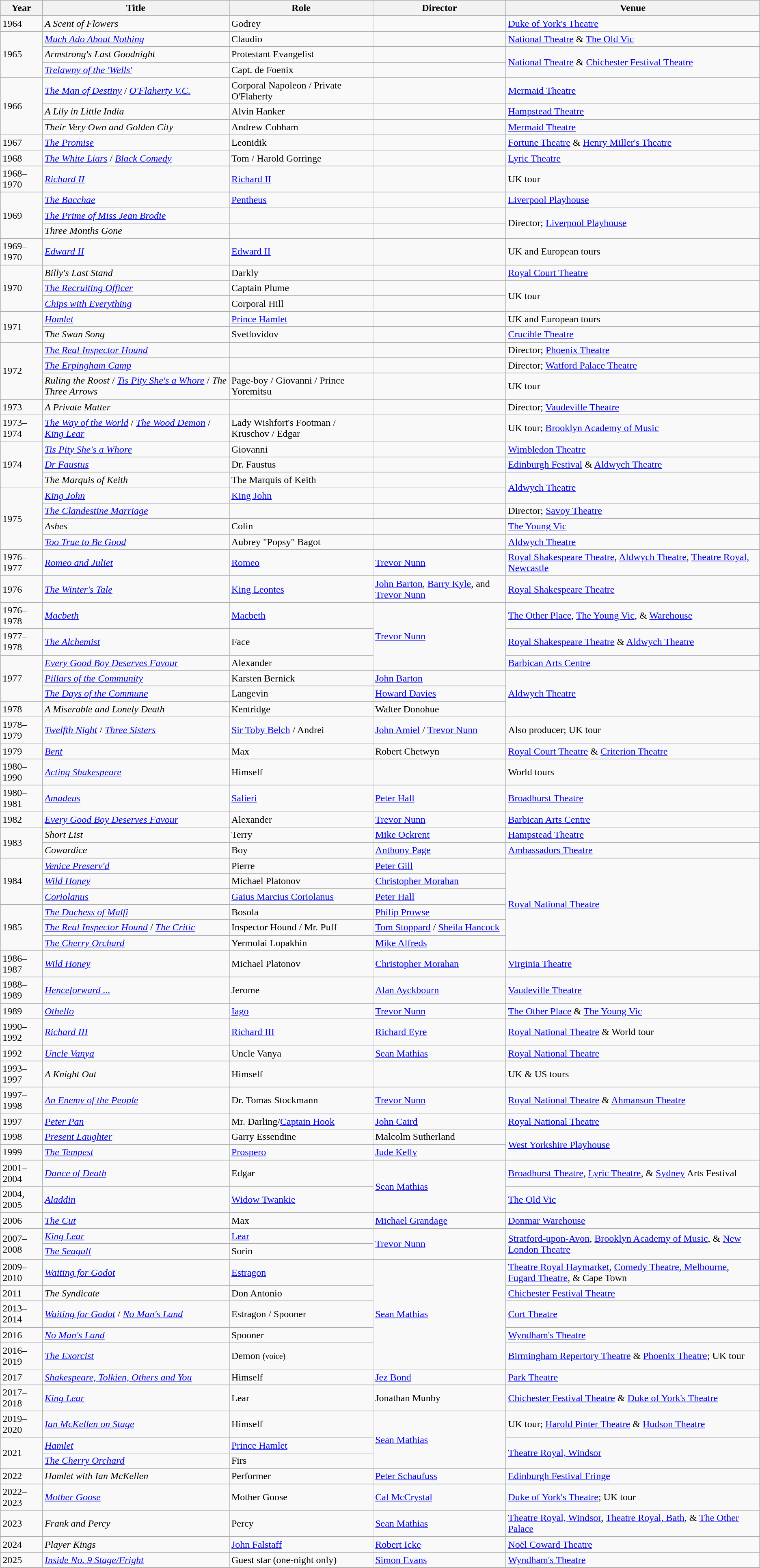<table class="wikitable sortable unsortable">
<tr>
<th>Year</th>
<th>Title</th>
<th>Role</th>
<th>Director</th>
<th>Venue</th>
</tr>
<tr>
<td>1964</td>
<td><em>A Scent of Flowers</em></td>
<td>Godrey</td>
<td></td>
<td><a href='#'>Duke of York's Theatre</a></td>
</tr>
<tr>
<td rowspan="3">1965</td>
<td><em><a href='#'>Much Ado About Nothing</a></em></td>
<td>Claudio</td>
<td></td>
<td><a href='#'>National Theatre</a> & <a href='#'>The Old Vic</a></td>
</tr>
<tr>
<td><em>Armstrong's Last Goodnight</em></td>
<td>Protestant Evangelist</td>
<td></td>
<td rowspan="2"><a href='#'>National Theatre</a> & <a href='#'>Chichester Festival Theatre</a></td>
</tr>
<tr>
<td><em><a href='#'>Trelawny of the 'Wells'</a></em></td>
<td>Capt. de Foenix</td>
<td></td>
</tr>
<tr>
<td rowspan="3">1966</td>
<td><em><a href='#'>The Man of Destiny</a></em> / <em><a href='#'>O'Flaherty V.C.</a></em></td>
<td>Corporal Napoleon / Private O'Flaherty</td>
<td></td>
<td><a href='#'>Mermaid Theatre</a></td>
</tr>
<tr>
<td><em>A Lily in Little India</em></td>
<td>Alvin Hanker</td>
<td></td>
<td><a href='#'>Hampstead Theatre</a></td>
</tr>
<tr>
<td><em>Their Very Own and Golden City</em></td>
<td>Andrew Cobham</td>
<td></td>
<td><a href='#'>Mermaid Theatre</a></td>
</tr>
<tr>
<td>1967</td>
<td><em><a href='#'>The Promise</a></em></td>
<td>Leonidik</td>
<td></td>
<td><a href='#'>Fortune Theatre</a> & <a href='#'>Henry Miller's Theatre</a></td>
</tr>
<tr>
<td>1968</td>
<td><em><a href='#'>The White Liars</a></em> / <em><a href='#'>Black Comedy</a></em></td>
<td>Tom / Harold Gorringe</td>
<td></td>
<td><a href='#'>Lyric Theatre</a></td>
</tr>
<tr>
<td>1968–1970</td>
<td><em><a href='#'>Richard II</a></em></td>
<td><a href='#'>Richard II</a></td>
<td></td>
<td>UK tour</td>
</tr>
<tr>
<td rowspan="3">1969</td>
<td><em><a href='#'>The Bacchae</a></em></td>
<td><a href='#'>Pentheus</a></td>
<td></td>
<td><a href='#'>Liverpool Playhouse</a></td>
</tr>
<tr>
<td><em><a href='#'>The Prime of Miss Jean Brodie</a></em></td>
<td></td>
<td></td>
<td rowspan="2">Director; <a href='#'>Liverpool Playhouse</a></td>
</tr>
<tr>
<td><em>Three Months Gone</em></td>
<td></td>
<td></td>
</tr>
<tr>
<td>1969–1970</td>
<td><em><a href='#'>Edward II</a></em></td>
<td><a href='#'>Edward II</a></td>
<td></td>
<td>UK and European tours</td>
</tr>
<tr>
<td rowspan="3">1970</td>
<td><em>Billy's Last Stand</em></td>
<td>Darkly</td>
<td></td>
<td><a href='#'>Royal Court Theatre</a></td>
</tr>
<tr>
<td><em><a href='#'>The Recruiting Officer</a></em></td>
<td>Captain Plume</td>
<td></td>
<td rowspan="2">UK tour</td>
</tr>
<tr>
<td><em><a href='#'>Chips with Everything</a></em></td>
<td>Corporal Hill</td>
<td></td>
</tr>
<tr>
<td rowspan="2">1971</td>
<td><em><a href='#'>Hamlet</a></em></td>
<td><a href='#'>Prince Hamlet</a></td>
<td></td>
<td>UK and European tours</td>
</tr>
<tr>
<td><em>The Swan Song</em></td>
<td>Svetlovidov</td>
<td></td>
<td><a href='#'>Crucible Theatre</a></td>
</tr>
<tr>
<td rowspan="3">1972</td>
<td><em><a href='#'>The Real Inspector Hound</a></em></td>
<td></td>
<td></td>
<td>Director; <a href='#'>Phoenix Theatre</a></td>
</tr>
<tr>
<td><em><a href='#'>The Erpingham Camp</a></em></td>
<td></td>
<td></td>
<td>Director; <a href='#'>Watford Palace Theatre</a></td>
</tr>
<tr>
<td><em>Ruling the Roost</em> / <em><a href='#'>Tis Pity She's a Whore</a></em> / <em>The Three Arrows</em></td>
<td>Page-boy / Giovanni / Prince Yoremitsu</td>
<td></td>
<td>UK tour</td>
</tr>
<tr>
<td>1973</td>
<td><em>A Private Matter</em></td>
<td></td>
<td></td>
<td>Director; <a href='#'>Vaudeville Theatre</a></td>
</tr>
<tr>
<td>1973–1974</td>
<td><em><a href='#'>The Way of the World</a></em> / <em><a href='#'>The Wood Demon</a></em> / <em><a href='#'>King Lear</a></em></td>
<td>Lady Wishfort's Footman / Kruschov / Edgar</td>
<td></td>
<td>UK tour; <a href='#'>Brooklyn Academy of Music</a></td>
</tr>
<tr>
<td rowspan="3">1974</td>
<td><em><a href='#'>Tis Pity She's a Whore</a></em></td>
<td>Giovanni</td>
<td></td>
<td><a href='#'>Wimbledon Theatre</a></td>
</tr>
<tr>
<td><em><a href='#'>Dr Faustus</a></em></td>
<td>Dr. Faustus</td>
<td></td>
<td><a href='#'>Edinburgh Festival</a> & <a href='#'>Aldwych Theatre</a></td>
</tr>
<tr>
<td><em>The Marquis of Keith</em></td>
<td>The Marquis of Keith</td>
<td></td>
<td rowspan="2"><a href='#'>Aldwych Theatre</a></td>
</tr>
<tr>
<td rowspan="4">1975</td>
<td><em><a href='#'>King John</a></em></td>
<td><a href='#'>King John</a></td>
<td></td>
</tr>
<tr>
<td><em><a href='#'>The Clandestine Marriage</a></em></td>
<td></td>
<td></td>
<td>Director; <a href='#'>Savoy Theatre</a></td>
</tr>
<tr>
<td><em>Ashes</em></td>
<td>Colin</td>
<td></td>
<td><a href='#'>The Young Vic</a></td>
</tr>
<tr>
<td><em><a href='#'>Too True to Be Good</a></em></td>
<td>Aubrey "Popsy" Bagot</td>
<td></td>
<td><a href='#'>Aldwych Theatre</a></td>
</tr>
<tr>
<td>1976–1977</td>
<td><em><a href='#'>Romeo and Juliet</a></em></td>
<td><a href='#'>Romeo</a></td>
<td><a href='#'>Trevor Nunn</a></td>
<td><a href='#'>Royal Shakespeare Theatre</a>, <a href='#'>Aldwych Theatre</a>, <a href='#'>Theatre Royal, Newcastle</a></td>
</tr>
<tr>
<td>1976</td>
<td><em><a href='#'>The Winter's Tale</a></em></td>
<td><a href='#'>King Leontes</a></td>
<td><a href='#'>John Barton</a>, <a href='#'>Barry Kyle</a>, and <a href='#'>Trevor Nunn</a></td>
<td><a href='#'>Royal Shakespeare Theatre</a></td>
</tr>
<tr>
<td>1976–1978</td>
<td><em><a href='#'>Macbeth</a></em></td>
<td><a href='#'>Macbeth</a></td>
<td rowspan="3"><a href='#'>Trevor Nunn</a></td>
<td><a href='#'>The Other Place</a>, <a href='#'>The Young Vic</a>, & <a href='#'>Warehouse</a></td>
</tr>
<tr>
<td>1977–1978</td>
<td><em><a href='#'>The Alchemist</a></em></td>
<td>Face</td>
<td><a href='#'>Royal Shakespeare Theatre</a> & <a href='#'>Aldwych Theatre</a></td>
</tr>
<tr>
<td rowspan="3">1977</td>
<td><em><a href='#'>Every Good Boy Deserves Favour</a></em></td>
<td>Alexander</td>
<td><a href='#'>Barbican Arts Centre</a></td>
</tr>
<tr>
<td><em><a href='#'>Pillars of the Community</a></em></td>
<td>Karsten Bernick</td>
<td><a href='#'>John Barton</a></td>
<td rowspan="3"><a href='#'>Aldwych Theatre</a></td>
</tr>
<tr>
<td><em><a href='#'>The Days of the Commune</a></em></td>
<td>Langevin</td>
<td><a href='#'>Howard Davies</a></td>
</tr>
<tr>
<td>1978</td>
<td><em>A Miserable and Lonely Death</em></td>
<td>Kentridge</td>
<td>Walter Donohue</td>
</tr>
<tr>
<td>1978–1979</td>
<td><em><a href='#'>Twelfth Night</a></em> /  <em><a href='#'>Three Sisters</a></em></td>
<td><a href='#'>Sir Toby Belch</a> / Andrei</td>
<td><a href='#'>John Amiel</a> / <a href='#'>Trevor Nunn</a></td>
<td>Also producer; UK tour</td>
</tr>
<tr>
<td>1979</td>
<td><em><a href='#'>Bent</a></em></td>
<td>Max</td>
<td>Robert Chetwyn</td>
<td><a href='#'>Royal Court Theatre</a> & <a href='#'>Criterion Theatre</a></td>
</tr>
<tr>
<td>1980–1990</td>
<td><em><a href='#'>Acting Shakespeare</a></em></td>
<td>Himself</td>
<td></td>
<td>World tours</td>
</tr>
<tr>
<td>1980–1981</td>
<td><em><a href='#'>Amadeus</a></em></td>
<td><a href='#'>Salieri</a></td>
<td><a href='#'>Peter Hall</a></td>
<td><a href='#'>Broadhurst Theatre</a></td>
</tr>
<tr>
<td>1982</td>
<td><em><a href='#'>Every Good Boy Deserves Favour</a></em></td>
<td>Alexander</td>
<td><a href='#'>Trevor Nunn</a></td>
<td><a href='#'>Barbican Arts Centre</a></td>
</tr>
<tr>
<td rowspan="2">1983</td>
<td><em>Short List</em></td>
<td>Terry</td>
<td><a href='#'>Mike Ockrent</a></td>
<td><a href='#'>Hampstead Theatre</a></td>
</tr>
<tr>
<td><em>Cowardice</em></td>
<td>Boy</td>
<td><a href='#'>Anthony Page</a></td>
<td><a href='#'>Ambassadors Theatre</a></td>
</tr>
<tr>
<td rowspan="3">1984</td>
<td><em><a href='#'>Venice Preserv'd</a></em></td>
<td>Pierre</td>
<td><a href='#'>Peter Gill</a></td>
<td rowspan="6"><a href='#'>Royal National Theatre</a></td>
</tr>
<tr>
<td><em><a href='#'>Wild Honey</a></em></td>
<td>Michael Platonov</td>
<td><a href='#'>Christopher Morahan</a></td>
</tr>
<tr>
<td><em><a href='#'>Coriolanus</a></em></td>
<td><a href='#'>Gaius Marcius Coriolanus</a></td>
<td><a href='#'>Peter Hall</a></td>
</tr>
<tr>
<td rowspan="3">1985</td>
<td><em><a href='#'>The Duchess of Malfi</a></em></td>
<td>Bosola</td>
<td><a href='#'>Philip Prowse</a></td>
</tr>
<tr>
<td><em><a href='#'>The Real Inspector Hound</a></em> / <em><a href='#'>The Critic</a></em></td>
<td>Inspector Hound / Mr. Puff</td>
<td><a href='#'>Tom Stoppard</a> / <a href='#'>Sheila Hancock</a></td>
</tr>
<tr>
<td><em><a href='#'>The Cherry Orchard</a></em></td>
<td>Yermolai Lopakhin</td>
<td><a href='#'>Mike Alfreds</a></td>
</tr>
<tr>
<td>1986–1987</td>
<td><em><a href='#'>Wild Honey</a></em></td>
<td>Michael Platonov</td>
<td><a href='#'>Christopher Morahan</a></td>
<td><a href='#'>Virginia Theatre</a></td>
</tr>
<tr>
<td>1988–1989</td>
<td><em><a href='#'>Henceforward ...</a></em></td>
<td>Jerome</td>
<td><a href='#'>Alan Ayckbourn</a></td>
<td><a href='#'>Vaudeville Theatre</a></td>
</tr>
<tr>
<td>1989</td>
<td><em><a href='#'>Othello</a></em></td>
<td><a href='#'>Iago</a></td>
<td><a href='#'>Trevor Nunn</a></td>
<td><a href='#'>The Other Place</a> & <a href='#'>The Young Vic</a></td>
</tr>
<tr>
<td>1990–1992</td>
<td><em><a href='#'>Richard III</a></em></td>
<td><a href='#'>Richard III</a></td>
<td><a href='#'>Richard Eyre</a></td>
<td><a href='#'>Royal National Theatre</a> & World tour</td>
</tr>
<tr>
<td>1992</td>
<td><em><a href='#'>Uncle Vanya</a></em></td>
<td>Uncle Vanya</td>
<td><a href='#'>Sean Mathias</a></td>
<td><a href='#'>Royal National Theatre</a></td>
</tr>
<tr>
<td>1993–1997</td>
<td><em>A Knight Out</em></td>
<td>Himself</td>
<td></td>
<td>UK & US tours</td>
</tr>
<tr>
<td>1997–1998</td>
<td><em><a href='#'>An Enemy of the People</a></em></td>
<td>Dr. Tomas Stockmann</td>
<td><a href='#'>Trevor Nunn</a></td>
<td><a href='#'>Royal National Theatre</a> & <a href='#'>Ahmanson Theatre</a></td>
</tr>
<tr>
<td>1997</td>
<td><em><a href='#'>Peter Pan</a></em></td>
<td>Mr. Darling/<a href='#'>Captain Hook</a></td>
<td><a href='#'>John Caird</a></td>
<td><a href='#'>Royal National Theatre</a></td>
</tr>
<tr>
<td>1998</td>
<td><em><a href='#'>Present Laughter</a></em></td>
<td>Garry Essendine</td>
<td>Malcolm Sutherland</td>
<td rowspan="2"><a href='#'>West Yorkshire Playhouse</a></td>
</tr>
<tr>
<td>1999</td>
<td><em><a href='#'>The Tempest</a></em></td>
<td><a href='#'>Prospero</a></td>
<td><a href='#'>Jude Kelly</a></td>
</tr>
<tr>
<td>2001–2004</td>
<td><em><a href='#'>Dance of Death</a></em></td>
<td>Edgar</td>
<td rowspan="2"><a href='#'>Sean Mathias</a></td>
<td><a href='#'>Broadhurst Theatre</a>, <a href='#'>Lyric Theatre</a>, & <a href='#'>Sydney</a> Arts Festival</td>
</tr>
<tr>
<td>2004, 2005</td>
<td><em><a href='#'>Aladdin</a></em></td>
<td><a href='#'>Widow Twankie</a></td>
<td><a href='#'>The Old Vic</a></td>
</tr>
<tr>
<td>2006</td>
<td><em><a href='#'>The Cut</a></em></td>
<td>Max</td>
<td><a href='#'>Michael Grandage</a></td>
<td><a href='#'>Donmar Warehouse</a></td>
</tr>
<tr>
<td rowspan="2">2007–2008</td>
<td><em><a href='#'>King Lear</a></em></td>
<td><a href='#'>Lear</a></td>
<td rowspan="2"><a href='#'>Trevor Nunn</a></td>
<td rowspan="2"><a href='#'>Stratford-upon-Avon</a>, <a href='#'>Brooklyn Academy of Music</a>, & <a href='#'>New London Theatre</a></td>
</tr>
<tr>
<td><em><a href='#'>The Seagull</a></em></td>
<td>Sorin</td>
</tr>
<tr>
<td>2009–2010</td>
<td><em><a href='#'>Waiting for Godot</a></em></td>
<td><a href='#'>Estragon</a></td>
<td rowspan="5"><a href='#'>Sean Mathias</a></td>
<td><a href='#'>Theatre Royal Haymarket</a>, <a href='#'>Comedy Theatre, Melbourne</a>, <a href='#'>Fugard Theatre</a>, & Cape Town</td>
</tr>
<tr>
<td>2011</td>
<td><em>The Syndicate</em></td>
<td>Don Antonio</td>
<td><a href='#'>Chichester Festival Theatre</a></td>
</tr>
<tr>
<td>2013–2014</td>
<td><em><a href='#'>Waiting for Godot</a></em> / <em><a href='#'>No Man's Land</a></em></td>
<td>Estragon / Spooner</td>
<td><a href='#'>Cort Theatre</a></td>
</tr>
<tr>
<td>2016</td>
<td><em><a href='#'>No Man's Land</a></em></td>
<td>Spooner</td>
<td><a href='#'>Wyndham's Theatre</a></td>
</tr>
<tr>
<td>2016–2019</td>
<td><em><a href='#'>The Exorcist</a></em></td>
<td>Demon <small>(voice)</small></td>
<td><a href='#'>Birmingham Repertory Theatre</a> & <a href='#'>Phoenix Theatre</a>; UK tour</td>
</tr>
<tr>
<td>2017</td>
<td><em><a href='#'>Shakespeare, Tolkien, Others and You</a></em></td>
<td>Himself</td>
<td><a href='#'>Jez Bond</a></td>
<td><a href='#'>Park Theatre</a></td>
</tr>
<tr>
<td>2017–2018</td>
<td><em><a href='#'>King Lear</a></em></td>
<td>Lear</td>
<td>Jonathan Munby</td>
<td><a href='#'>Chichester Festival Theatre</a> & <a href='#'>Duke of York's Theatre</a></td>
</tr>
<tr>
<td>2019–2020</td>
<td><em><a href='#'>Ian McKellen on Stage</a></em></td>
<td>Himself</td>
<td rowspan="3"><a href='#'>Sean Mathias</a></td>
<td>UK tour; <a href='#'>Harold Pinter Theatre</a> & <a href='#'>Hudson Theatre</a></td>
</tr>
<tr>
<td rowspan="2">2021</td>
<td><em><a href='#'>Hamlet</a></em></td>
<td><a href='#'>Prince Hamlet</a></td>
<td rowspan="2"><a href='#'>Theatre Royal, Windsor</a></td>
</tr>
<tr>
<td><em><a href='#'>The Cherry Orchard</a></em></td>
<td>Firs</td>
</tr>
<tr>
<td>2022</td>
<td><em>Hamlet with Ian McKellen</em></td>
<td>Performer</td>
<td><a href='#'>Peter Schaufuss</a></td>
<td><a href='#'>Edinburgh Festival Fringe</a></td>
</tr>
<tr>
<td>2022–2023</td>
<td><em><a href='#'>Mother Goose</a></em></td>
<td>Mother Goose</td>
<td><a href='#'>Cal McCrystal</a></td>
<td><a href='#'>Duke of York's Theatre</a>; UK tour</td>
</tr>
<tr>
<td>2023</td>
<td><em>Frank and Percy</em></td>
<td>Percy</td>
<td><a href='#'>Sean Mathias</a></td>
<td><a href='#'>Theatre Royal, Windsor</a>, <a href='#'>Theatre Royal, Bath</a>, & <a href='#'>The Other Palace</a></td>
</tr>
<tr>
<td>2024</td>
<td><em>Player Kings</em></td>
<td><a href='#'>John Falstaff</a></td>
<td><a href='#'>Robert Icke</a></td>
<td><a href='#'>Noël Coward Theatre</a></td>
</tr>
<tr>
<td>2025</td>
<td><a href='#'><em>Inside No. 9 Stage/Fright</em></a></td>
<td>Guest star (one-night only)</td>
<td><a href='#'>Simon Evans</a></td>
<td><a href='#'>Wyndham's Theatre</a></td>
</tr>
</table>
